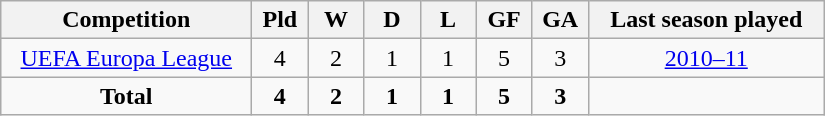<table class="wikitable" style="text-align: center;">
<tr>
<th width="160">Competition</th>
<th width="30">Pld</th>
<th width="30">W</th>
<th width="30">D</th>
<th width="30">L</th>
<th width="30">GF</th>
<th width="30">GA</th>
<th width="150">Last season played</th>
</tr>
<tr>
<td><a href='#'>UEFA Europa League</a></td>
<td>4</td>
<td>2</td>
<td>1</td>
<td>1</td>
<td>5</td>
<td>3</td>
<td><a href='#'>2010–11</a></td>
</tr>
<tr>
<td><strong>Total</strong></td>
<td><strong>4</strong></td>
<td><strong>2</strong></td>
<td><strong>1</strong></td>
<td><strong>1</strong></td>
<td><strong>5</strong></td>
<td><strong>3</strong></td>
</tr>
</table>
